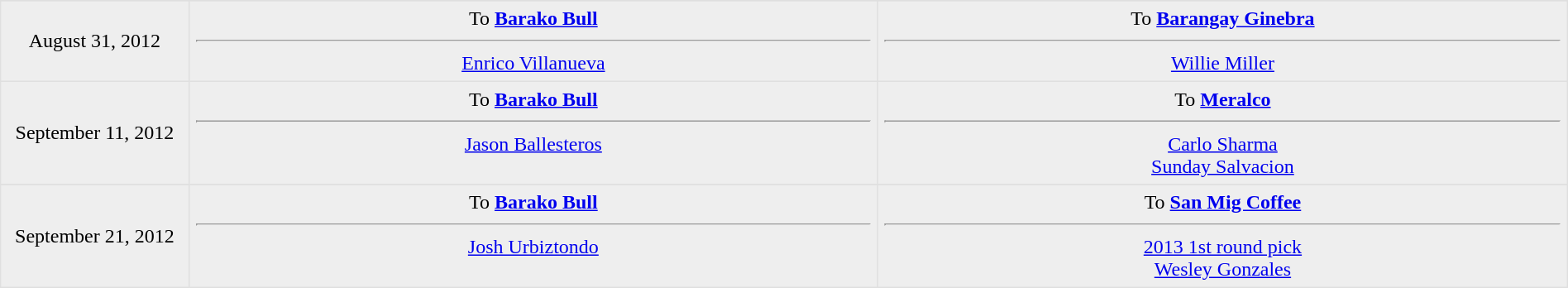<table border=1 style="border-collapse:collapse; text-align: center; width: 100%" bordercolor="#DFDFDF" cellpadding="5">
<tr>
</tr>
<tr bgcolor="eeeeee">
<td style="width:12%">August 31, 2012</td>
<td style="width:44%" valign="top">To <strong><a href='#'>Barako Bull</a></strong><hr><a href='#'>Enrico Villanueva</a></td>
<td style="width:44%" valign="top">To <strong><a href='#'>Barangay Ginebra</a></strong><hr><a href='#'>Willie Miller</a></td>
</tr>
<tr bgcolor="eeeeee">
<td style="width:12%">September 11, 2012</td>
<td style="width:44%" valign="top">To <strong><a href='#'>Barako Bull</a></strong><hr><a href='#'>Jason Ballesteros</a></td>
<td style="width:44%" valign="top">To <strong><a href='#'>Meralco</a></strong><hr><a href='#'>Carlo Sharma</a> <br> <a href='#'>Sunday Salvacion</a></td>
</tr>
<tr>
</tr>
<tr bgcolor="eeeeee">
<td style="width:12%">September 21, 2012</td>
<td style="width:44%" valign="top">To <strong><a href='#'>Barako Bull</a></strong><hr><a href='#'>Josh Urbiztondo</a></td>
<td style="width:44%" valign="top">To <strong><a href='#'>San Mig Coffee</a></strong><hr><a href='#'>2013 1st round pick</a> <br> <a href='#'>Wesley Gonzales</a></td>
</tr>
</table>
